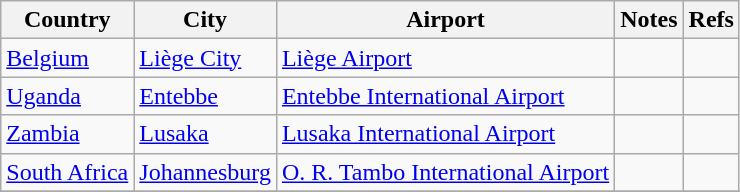<table class="wikitable sortable">
<tr>
<th>Country</th>
<th>City</th>
<th>Airport</th>
<th>Notes</th>
<th>Refs</th>
</tr>
<tr>
<td><a href='#'>Belgium</a></td>
<td><a href='#'>Liège City</a></td>
<td><a href='#'>Liège Airport</a></td>
<td></td>
<td align=center></td>
</tr>
<tr>
<td><a href='#'>Uganda</a></td>
<td><a href='#'>Entebbe</a></td>
<td><a href='#'>Entebbe International Airport</a></td>
<td></td>
<td align=center></td>
</tr>
<tr>
<td><a href='#'>Zambia</a></td>
<td><a href='#'>Lusaka</a></td>
<td><a href='#'>Lusaka International Airport</a></td>
<td></td>
<td align=center></td>
</tr>
<tr>
<td><a href='#'>South Africa</a></td>
<td><a href='#'>Johannesburg</a></td>
<td><a href='#'>O. R. Tambo International Airport</a></td>
<td></td>
<td align=center></td>
</tr>
<tr>
</tr>
</table>
